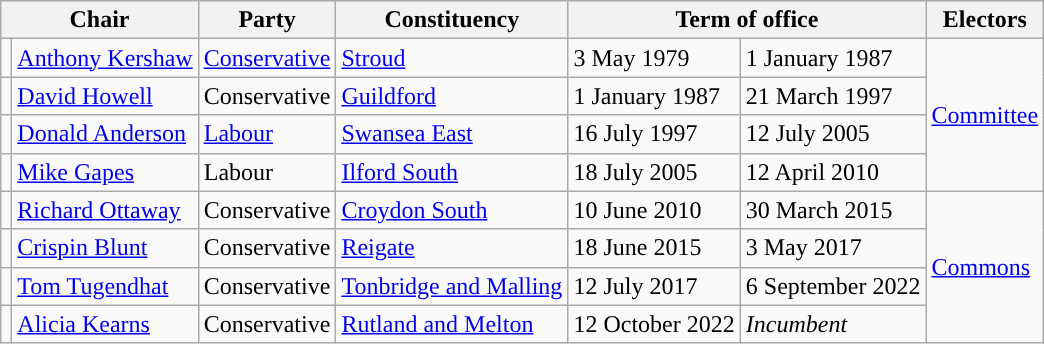<table class="wikitable">
<tr>
<th colspan="2">Chair</th>
<th>Party</th>
<th>Constituency</th>
<th colspan="2">Term of office</th>
<th>Electors</th>
</tr>
<tr>
<td style="color:inherit;background-color: "></td>
<td><a href='#'>Anthony Kershaw</a></td>
<td><a href='#'>Conservative</a></td>
<td><a href='#'>Stroud</a></td>
<td>3 May 1979</td>
<td>1 January 1987</td>
<td rowspan="4"><a href='#'>Committee</a></td>
</tr>
<tr>
<td style="color:inherit;background-color: "></td>
<td><a href='#'>David Howell</a></td>
<td>Conservative</td>
<td><a href='#'>Guildford</a></td>
<td>1 January 1987</td>
<td>21 March 1997</td>
</tr>
<tr>
<td style="color:inherit;background-color: "></td>
<td><a href='#'>Donald Anderson</a></td>
<td><a href='#'>Labour</a></td>
<td><a href='#'>Swansea East</a></td>
<td>16 July 1997</td>
<td>12 July 2005</td>
</tr>
<tr>
<td style="color:inherit;background-color: "></td>
<td><a href='#'>Mike Gapes</a></td>
<td>Labour</td>
<td><a href='#'>Ilford South</a></td>
<td>18 July 2005</td>
<td>12 April 2010</td>
</tr>
<tr>
<td style="color:inherit;background-color: "></td>
<td><a href='#'>Richard Ottaway</a></td>
<td>Conservative</td>
<td><a href='#'>Croydon South</a></td>
<td>10 June 2010</td>
<td>30 March 2015</td>
<td rowspan="4"><a href='#'>Commons</a></td>
</tr>
<tr>
<td style="color:inherit;background-color: "></td>
<td><a href='#'>Crispin Blunt</a></td>
<td>Conservative</td>
<td><a href='#'>Reigate</a></td>
<td>18 June 2015</td>
<td>3 May 2017</td>
</tr>
<tr>
<td style="color:inherit;background-color: "></td>
<td><a href='#'>Tom Tugendhat</a></td>
<td>Conservative</td>
<td><a href='#'>Tonbridge and Malling</a></td>
<td>12 July 2017</td>
<td>6 September 2022</td>
</tr>
<tr>
<td style="color:inherit;background-color: "></td>
<td><a href='#'>Alicia Kearns</a></td>
<td>Conservative</td>
<td><a href='#'>Rutland and Melton</a></td>
<td>12 October 2022</td>
<td><em>Incumbent</em></td>
</tr>
</table>
